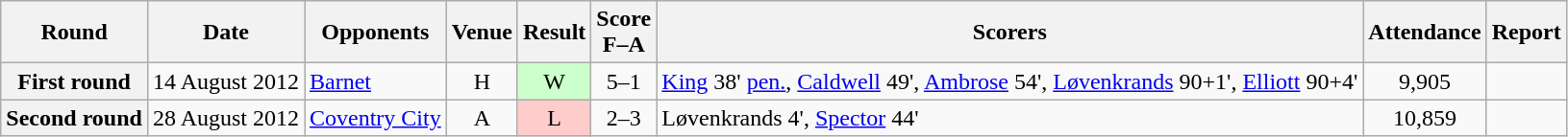<table class="wikitable plainrowheaders" style="text-align:center">
<tr>
<th scope="col">Round</th>
<th scope="col">Date</th>
<th scope="col">Opponents</th>
<th scope="col">Venue</th>
<th scope="col">Result</th>
<th scope="col">Score<br>F–A</th>
<th scope="col">Scorers</th>
<th scope="col">Attendance</th>
<th scope="col">Report</th>
</tr>
<tr>
<th scope="row">First round</th>
<td align="left">14 August 2012</td>
<td align="left"><a href='#'>Barnet</a></td>
<td>H</td>
<td style="background:#cfc">W</td>
<td>5–1</td>
<td align="left"><a href='#'>King</a> 38' <a href='#'>pen.</a>, <a href='#'>Caldwell</a> 49', <a href='#'>Ambrose</a> 54', <a href='#'>Løvenkrands</a> 90+1', <a href='#'>Elliott</a> 90+4'</td>
<td>9,905</td>
<td></td>
</tr>
<tr>
<th scope="row">Second round</th>
<td align="left">28 August 2012</td>
<td align="left"><a href='#'>Coventry City</a></td>
<td>A</td>
<td style="background:#fcc">L</td>
<td>2–3</td>
<td align="left">Løvenkrands 4', <a href='#'>Spector</a> 44'</td>
<td>10,859</td>
<td></td>
</tr>
</table>
